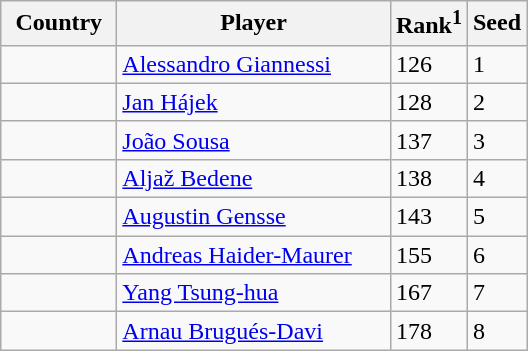<table class="sortable wikitable">
<tr>
<th width="70">Country</th>
<th width="175">Player</th>
<th>Rank<sup>1</sup></th>
<th>Seed</th>
</tr>
<tr>
<td></td>
<td><a href='#'>Alessandro Giannessi</a></td>
<td>126</td>
<td>1</td>
</tr>
<tr>
<td></td>
<td><a href='#'>Jan Hájek</a></td>
<td>128</td>
<td>2</td>
</tr>
<tr>
<td></td>
<td><a href='#'>João Sousa</a></td>
<td>137</td>
<td>3</td>
</tr>
<tr>
<td></td>
<td><a href='#'>Aljaž Bedene</a></td>
<td>138</td>
<td>4</td>
</tr>
<tr>
<td></td>
<td><a href='#'>Augustin Gensse</a></td>
<td>143</td>
<td>5</td>
</tr>
<tr>
<td></td>
<td><a href='#'>Andreas Haider-Maurer</a></td>
<td>155</td>
<td>6</td>
</tr>
<tr>
<td></td>
<td><a href='#'>Yang Tsung-hua</a></td>
<td>167</td>
<td>7</td>
</tr>
<tr>
<td></td>
<td><a href='#'>Arnau Brugués-Davi</a></td>
<td>178</td>
<td>8</td>
</tr>
</table>
